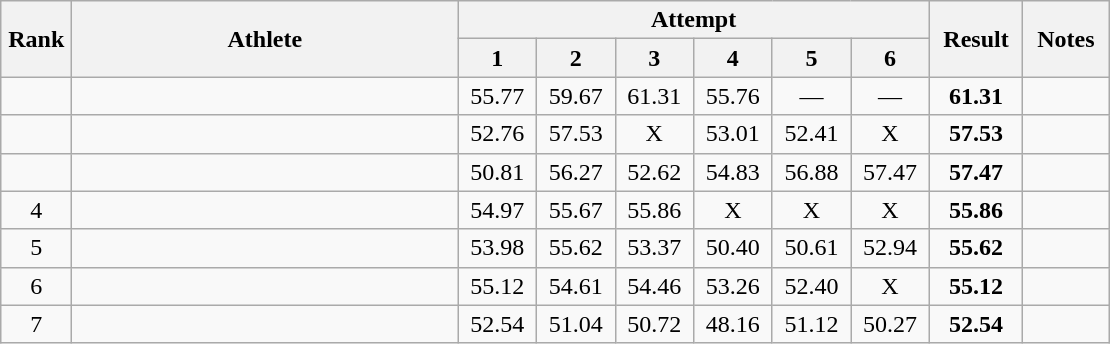<table class="wikitable" style="text-align:center">
<tr>
<th rowspan=2 width=40>Rank</th>
<th rowspan=2 width=250>Athlete</th>
<th colspan=6>Attempt</th>
<th rowspan=2 width=55>Result</th>
<th rowspan=2 width=50>Notes</th>
</tr>
<tr>
<th width=45>1</th>
<th width=45>2</th>
<th width=45>3</th>
<th width=45>4</th>
<th width=45>5</th>
<th width=45>6</th>
</tr>
<tr>
<td></td>
<td align=left></td>
<td>55.77</td>
<td>59.67</td>
<td>61.31</td>
<td>55.76</td>
<td>—</td>
<td>—</td>
<td><strong>61.31</strong></td>
<td></td>
</tr>
<tr>
<td></td>
<td align=left></td>
<td>52.76</td>
<td>57.53</td>
<td>X</td>
<td>53.01</td>
<td>52.41</td>
<td>X</td>
<td><strong>57.53</strong></td>
<td></td>
</tr>
<tr>
<td></td>
<td align=left></td>
<td>50.81</td>
<td>56.27</td>
<td>52.62</td>
<td>54.83</td>
<td>56.88</td>
<td>57.47</td>
<td><strong>57.47</strong></td>
<td></td>
</tr>
<tr>
<td>4</td>
<td align=left></td>
<td>54.97</td>
<td>55.67</td>
<td>55.86</td>
<td>X</td>
<td>X</td>
<td>X</td>
<td><strong>55.86</strong></td>
<td></td>
</tr>
<tr>
<td>5</td>
<td align=left></td>
<td>53.98</td>
<td>55.62</td>
<td>53.37</td>
<td>50.40</td>
<td>50.61</td>
<td>52.94</td>
<td><strong>55.62</strong></td>
<td></td>
</tr>
<tr>
<td>6</td>
<td align=left></td>
<td>55.12</td>
<td>54.61</td>
<td>54.46</td>
<td>53.26</td>
<td>52.40</td>
<td>X</td>
<td><strong>55.12</strong></td>
<td></td>
</tr>
<tr>
<td>7</td>
<td align=left></td>
<td>52.54</td>
<td>51.04</td>
<td>50.72</td>
<td>48.16</td>
<td>51.12</td>
<td>50.27</td>
<td><strong>52.54</strong></td>
<td></td>
</tr>
</table>
